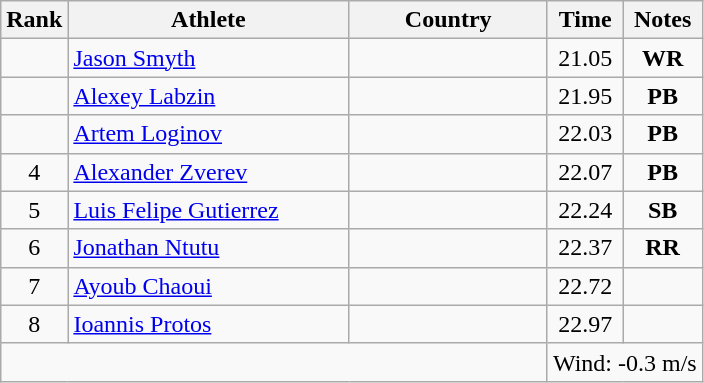<table class="wikitable sortable" style="text-align:center">
<tr>
<th>Rank</th>
<th style="width:180px">Athlete</th>
<th style="width:125px">Country</th>
<th>Time</th>
<th>Notes</th>
</tr>
<tr>
<td></td>
<td style="text-align:left;"><a href='#'>Jason Smyth</a></td>
<td style="text-align:left;"></td>
<td>21.05</td>
<td><strong>WR</strong></td>
</tr>
<tr>
<td></td>
<td style="text-align:left;"><a href='#'>Alexey Labzin</a></td>
<td style="text-align:left;"></td>
<td>21.95</td>
<td><strong>PB</strong></td>
</tr>
<tr>
<td></td>
<td style="text-align:left;"><a href='#'>Artem Loginov</a></td>
<td style="text-align:left;"></td>
<td>22.03</td>
<td><strong>PB</strong></td>
</tr>
<tr>
<td>4</td>
<td style="text-align:left;"><a href='#'>Alexander Zverev</a></td>
<td style="text-align:left;"></td>
<td>22.07</td>
<td><strong>PB</strong></td>
</tr>
<tr>
<td>5</td>
<td style="text-align:left;"><a href='#'>Luis Felipe Gutierrez</a></td>
<td style="text-align:left;"></td>
<td>22.24</td>
<td><strong>SB</strong></td>
</tr>
<tr>
<td>6</td>
<td style="text-align:left;"><a href='#'>Jonathan Ntutu</a></td>
<td style="text-align:left;"></td>
<td>22.37</td>
<td><strong>RR</strong></td>
</tr>
<tr>
<td>7</td>
<td style="text-align:left;"><a href='#'>Ayoub Chaoui</a></td>
<td style="text-align:left;"></td>
<td>22.72</td>
<td></td>
</tr>
<tr>
<td>8</td>
<td style="text-align:left;"><a href='#'>Ioannis Protos</a></td>
<td style="text-align:left;"></td>
<td>22.97</td>
<td></td>
</tr>
<tr class="sortbottom">
<td colspan="3"></td>
<td colspan="2">Wind: -0.3 m/s</td>
</tr>
</table>
